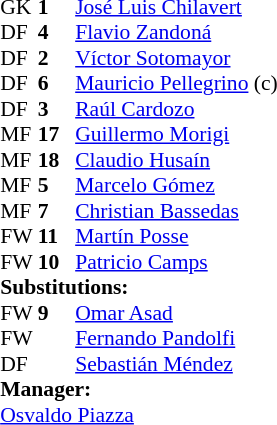<table style="font-size:90%; margin:0.2em auto;" cellspacing="0" cellpadding="0">
<tr>
<th width="25"></th>
<th width="25"></th>
</tr>
<tr>
<td>GK</td>
<td><strong>1</strong></td>
<td> <a href='#'>José Luis Chilavert</a></td>
</tr>
<tr>
<td>DF</td>
<td><strong>4</strong></td>
<td> <a href='#'>Flavio Zandoná</a></td>
<td></td>
<td></td>
</tr>
<tr>
<td>DF</td>
<td><strong>2</strong></td>
<td> <a href='#'>Víctor Sotomayor</a></td>
</tr>
<tr>
<td>DF</td>
<td><strong>6</strong></td>
<td> <a href='#'>Mauricio Pellegrino</a> (c)</td>
<td></td>
<td></td>
</tr>
<tr>
<td>DF</td>
<td><strong>3</strong></td>
<td> <a href='#'>Raúl Cardozo</a></td>
</tr>
<tr>
<td>MF</td>
<td><strong>17</strong></td>
<td> <a href='#'>Guillermo Morigi</a></td>
</tr>
<tr>
<td>MF</td>
<td><strong>18</strong></td>
<td> <a href='#'>Claudio Husaín</a></td>
</tr>
<tr>
<td>MF</td>
<td><strong>5</strong></td>
<td> <a href='#'>Marcelo Gómez</a></td>
</tr>
<tr>
<td>MF</td>
<td><strong>7</strong></td>
<td> <a href='#'>Christian Bassedas</a></td>
</tr>
<tr>
<td>FW</td>
<td><strong>11</strong></td>
<td> <a href='#'>Martín Posse</a></td>
<td></td>
<td></td>
</tr>
<tr>
<td>FW</td>
<td><strong>10</strong></td>
<td> <a href='#'>Patricio Camps</a></td>
<td></td>
<td></td>
</tr>
<tr>
<td colspan=3><strong>Substitutions:</strong></td>
</tr>
<tr>
<td>FW</td>
<td><strong>9</strong></td>
<td> <a href='#'>Omar Asad</a></td>
<td></td>
<td></td>
</tr>
<tr>
<td>FW</td>
<td></td>
<td> <a href='#'>Fernando Pandolfi</a></td>
<td></td>
<td></td>
</tr>
<tr>
<td>DF</td>
<td></td>
<td> <a href='#'>Sebastián Méndez</a></td>
<td></td>
<td></td>
</tr>
<tr>
<td colspan=3><strong>Manager:</strong></td>
</tr>
<tr>
<td colspan=4> <a href='#'>Osvaldo Piazza</a></td>
</tr>
</table>
